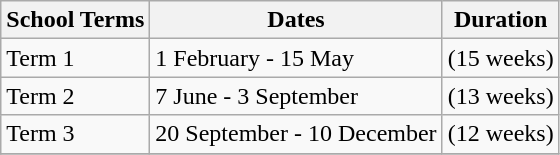<table class="wikitable">
<tr>
<th><strong>School Terms</strong></th>
<th><strong>Dates</strong></th>
<th><strong>Duration</strong></th>
</tr>
<tr>
<td>Term 1</td>
<td>1 February - 15 May</td>
<td>(15 weeks)</td>
</tr>
<tr>
<td>Term 2</td>
<td>7 June - 3 September</td>
<td>(13 weeks)</td>
</tr>
<tr>
<td>Term 3</td>
<td>20 September - 10 December</td>
<td>(12 weeks)</td>
</tr>
<tr>
</tr>
</table>
